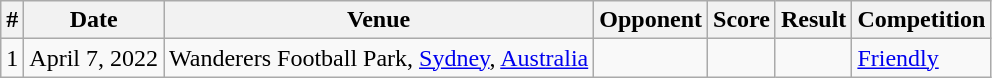<table class="wikitable">
<tr>
<th>#</th>
<th>Date</th>
<th>Venue</th>
<th>Opponent</th>
<th>Score</th>
<th>Result</th>
<th>Competition</th>
</tr>
<tr>
<td>1</td>
<td>April 7, 2022</td>
<td>Wanderers Football Park, <a href='#'>Sydney</a>, <a href='#'>Australia</a></td>
<td></td>
<td></td>
<td></td>
<td><a href='#'>Friendly</a></td>
</tr>
</table>
